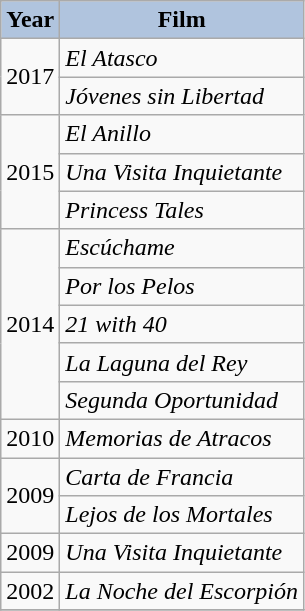<table class="wikitable">
<tr>
<th style="background:#B0C4DE;">Year</th>
<th style="background:#B0C4DE;">Film</th>
</tr>
<tr>
<td rowspan="2">2017</td>
<td><em>El Atasco</em></td>
</tr>
<tr>
<td><em>Jóvenes sin Libertad</em></td>
</tr>
<tr>
<td rowspan="3">2015</td>
<td><em>El Anillo</em></td>
</tr>
<tr>
<td><em>Una Visita Inquietante</em></td>
</tr>
<tr>
<td><em>Princess Tales</em></td>
</tr>
<tr>
<td rowspan="5">2014</td>
<td><em>Escúchame</em></td>
</tr>
<tr>
<td><em>Por los Pelos</em></td>
</tr>
<tr>
<td><em>21 with 40</em></td>
</tr>
<tr>
<td><em>La Laguna del Rey</em></td>
</tr>
<tr>
<td><em>Segunda Oportunidad</em></td>
</tr>
<tr>
<td>2010</td>
<td><em>Memorias de Atracos</em></td>
</tr>
<tr>
<td rowspan="2">2009</td>
<td><em>Carta de Francia</em></td>
</tr>
<tr>
<td><em>Lejos de los Mortales</em></td>
</tr>
<tr>
<td>2009</td>
<td><em>Una Visita Inquietante</em></td>
</tr>
<tr>
<td>2002</td>
<td><em>La Noche del Escorpión</em></td>
</tr>
<tr>
</tr>
</table>
